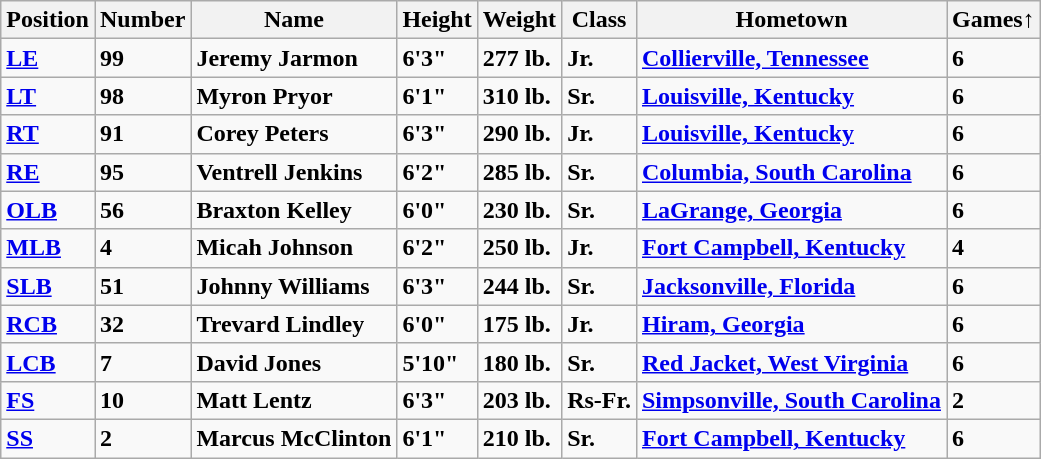<table class="wikitable">
<tr>
<th>Position</th>
<th>Number</th>
<th>Name</th>
<th>Height</th>
<th>Weight</th>
<th>Class</th>
<th>Hometown</th>
<th>Games↑</th>
</tr>
<tr>
<td><strong><a href='#'>LE</a></strong></td>
<td><strong>99</strong></td>
<td><strong>Jeremy Jarmon</strong></td>
<td><strong>6'3"</strong></td>
<td><strong>277 lb.</strong></td>
<td><strong>Jr.</strong></td>
<td><strong><a href='#'>Collierville, Tennessee</a></strong></td>
<td><strong>6</strong></td>
</tr>
<tr>
<td><strong><a href='#'>LT</a></strong></td>
<td><strong>98</strong></td>
<td><strong>Myron Pryor</strong></td>
<td><strong>6'1"</strong></td>
<td><strong>310 lb.</strong></td>
<td><strong>Sr.</strong></td>
<td><strong><a href='#'>Louisville, Kentucky</a></strong></td>
<td><strong>6</strong></td>
</tr>
<tr>
<td><strong><a href='#'>RT</a></strong></td>
<td><strong>91</strong></td>
<td><strong>Corey Peters</strong></td>
<td><strong>6'3"</strong></td>
<td><strong>290 lb.</strong></td>
<td><strong>Jr.</strong></td>
<td><strong><a href='#'>Louisville, Kentucky</a></strong></td>
<td><strong>6</strong></td>
</tr>
<tr>
<td><strong><a href='#'>RE</a></strong></td>
<td><strong>95</strong></td>
<td><strong>Ventrell Jenkins</strong></td>
<td><strong>6'2"</strong></td>
<td><strong>285 lb.</strong></td>
<td><strong>Sr.</strong></td>
<td><strong><a href='#'>Columbia, South Carolina</a></strong></td>
<td><strong>6</strong></td>
</tr>
<tr>
<td><strong><a href='#'>OLB</a></strong></td>
<td><strong>56</strong></td>
<td><strong>Braxton Kelley</strong></td>
<td><strong>6'0"</strong></td>
<td><strong>230 lb.</strong></td>
<td><strong>Sr.</strong></td>
<td><strong><a href='#'>LaGrange, Georgia</a></strong></td>
<td><strong>6</strong></td>
</tr>
<tr>
<td><strong><a href='#'>MLB</a></strong></td>
<td><strong>4</strong></td>
<td><strong>Micah Johnson</strong></td>
<td><strong>6'2"</strong></td>
<td><strong>250 lb.</strong></td>
<td><strong>Jr.</strong></td>
<td><strong><a href='#'>Fort Campbell, Kentucky</a></strong></td>
<td><strong>4</strong></td>
</tr>
<tr>
<td><strong><a href='#'>SLB</a></strong></td>
<td><strong>51</strong></td>
<td><strong>Johnny Williams</strong></td>
<td><strong>6'3"</strong></td>
<td><strong>244 lb.</strong></td>
<td><strong>Sr.</strong></td>
<td><strong><a href='#'>Jacksonville, Florida</a></strong></td>
<td><strong>6</strong></td>
</tr>
<tr>
<td><strong><a href='#'>RCB</a></strong></td>
<td><strong>32</strong></td>
<td><strong>Trevard Lindley</strong></td>
<td><strong>6'0"</strong></td>
<td><strong>175 lb.</strong></td>
<td><strong>Jr.</strong></td>
<td><strong><a href='#'>Hiram, Georgia</a></strong></td>
<td><strong>6</strong></td>
</tr>
<tr>
<td><strong><a href='#'>LCB</a></strong></td>
<td><strong>7</strong></td>
<td><strong>David Jones</strong></td>
<td><strong>5'10"</strong></td>
<td><strong>180 lb.</strong></td>
<td><strong>Sr.</strong></td>
<td><strong><a href='#'>Red Jacket, West Virginia</a></strong></td>
<td><strong>6</strong></td>
</tr>
<tr>
<td><strong><a href='#'>FS</a></strong></td>
<td><strong>10</strong></td>
<td><strong>Matt Lentz</strong></td>
<td><strong>6'3"</strong></td>
<td><strong>203 lb.</strong></td>
<td><strong>Rs-Fr.</strong></td>
<td><strong><a href='#'>Simpsonville, South Carolina</a></strong></td>
<td><strong>2</strong></td>
</tr>
<tr>
<td><strong><a href='#'>SS</a></strong></td>
<td><strong>2</strong></td>
<td><strong>Marcus McClinton</strong></td>
<td><strong>6'1"</strong></td>
<td><strong>210 lb.</strong></td>
<td><strong>Sr.</strong></td>
<td><strong><a href='#'>Fort Campbell, Kentucky</a></strong></td>
<td><strong>6</strong></td>
</tr>
</table>
